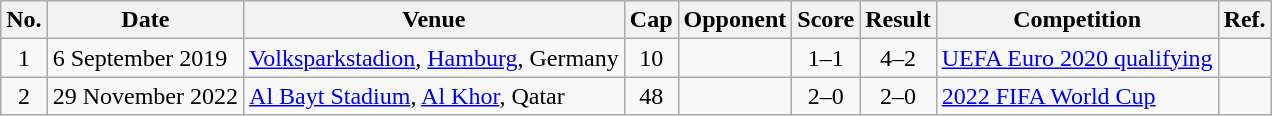<table class="wikitable">
<tr>
<th scope="col">No.</th>
<th scope="col">Date</th>
<th scope="col">Venue</th>
<th scope="col">Cap</th>
<th scope="col">Opponent</th>
<th scope="col">Score</th>
<th scope="col">Result</th>
<th scope="col">Competition</th>
<th scope="col">Ref.</th>
</tr>
<tr>
<td align="center">1</td>
<td>6 September 2019</td>
<td><a href='#'>Volksparkstadion</a>, <a href='#'>Hamburg</a>, Germany</td>
<td align="center">10</td>
<td></td>
<td align="center">1–1</td>
<td align="center">4–2</td>
<td><a href='#'>UEFA Euro 2020 qualifying</a></td>
<td align="center"></td>
</tr>
<tr>
<td align="center">2</td>
<td>29 November 2022</td>
<td><a href='#'>Al Bayt Stadium</a>, <a href='#'>Al Khor</a>, Qatar</td>
<td align="center">48</td>
<td></td>
<td align="center">2–0</td>
<td align="center">2–0</td>
<td><a href='#'>2022 FIFA World Cup</a></td>
<td align="center"></td>
</tr>
</table>
